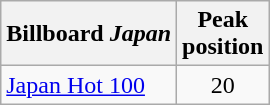<table class="wikitable">
<tr>
<th>Billboard <em>Japan</em></th>
<th>Peak<br>position</th>
</tr>
<tr>
<td><a href='#'>Japan Hot 100</a></td>
<td style="text-align:center;">20</td>
</tr>
</table>
